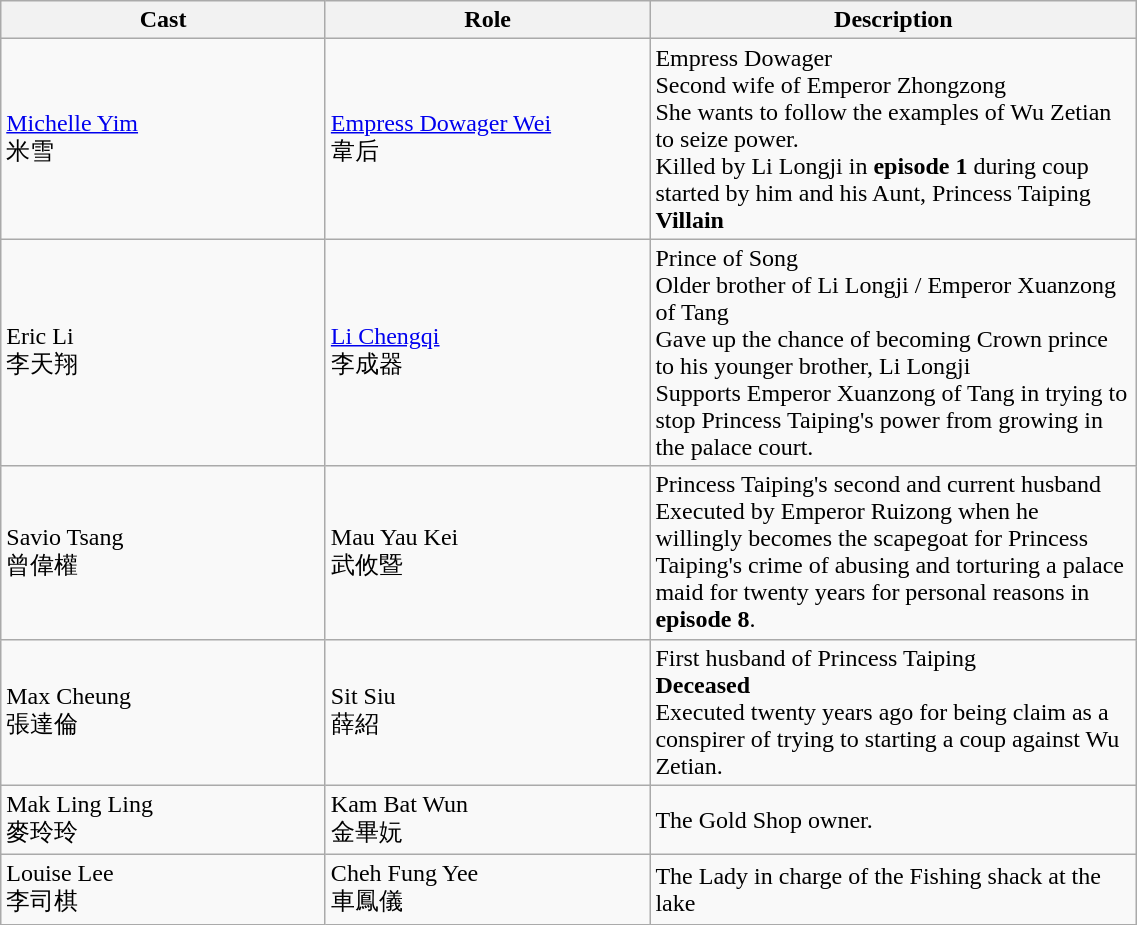<table class="wikitable" width="60%">
<tr>
<th style="width:10%">Cast</th>
<th style="width:10%">Role</th>
<th style="width:15%">Description</th>
</tr>
<tr>
<td><a href='#'>Michelle Yim</a><br> 米雪</td>
<td><a href='#'>Empress Dowager Wei</a> <br> 韋后</td>
<td>Empress Dowager <br>Second wife of Emperor Zhongzong <br>She wants to follow the examples of Wu Zetian to seize power. <br>Killed by Li Longji in <strong>episode 1</strong> during coup started by him and his Aunt, Princess Taiping <br><strong>Villain</strong></td>
</tr>
<tr>
<td>Eric Li <br> 李天翔</td>
<td><a href='#'>Li Chengqi</a> <br> 李成器</td>
<td>Prince of Song <br>Older brother of Li Longji / Emperor Xuanzong of Tang <br>Gave up the chance of becoming Crown prince to his younger brother, Li Longji <br>Supports Emperor Xuanzong of Tang in trying to stop Princess Taiping's power from growing in the palace court.</td>
</tr>
<tr>
<td>Savio Tsang  <br> 曾偉權</td>
<td>Mau Yau Kei <br> 武攸暨</td>
<td>Princess Taiping's second and current husband <br>Executed by Emperor Ruizong when he willingly becomes the scapegoat for Princess Taiping's crime of abusing and torturing a palace maid for twenty years for personal reasons in <strong>episode 8</strong>.</td>
</tr>
<tr>
<td>Max Cheung<br> 張達倫</td>
<td>Sit Siu <br> 薛紹</td>
<td>First husband of Princess Taiping <br><strong>Deceased</strong> <br>Executed twenty years ago for being claim as a conspirer of trying to starting a coup against Wu Zetian.</td>
</tr>
<tr>
<td>Mak Ling Ling<br> 麥玲玲</td>
<td>Kam Bat Wun <br> 金畢妧</td>
<td>The Gold Shop owner.</td>
</tr>
<tr>
<td>Louise Lee<br> 李司棋</td>
<td>Cheh Fung Yee <br> 車鳳儀</td>
<td>The Lady in charge of the Fishing shack at the lake</td>
</tr>
</table>
